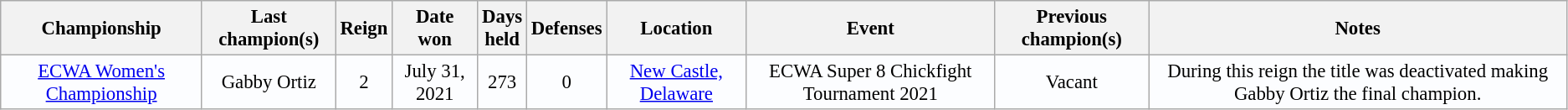<table class="wikitable" style="background:#fcfdff; font-size:95%; text-align: center;">
<tr>
<th>Championship</th>
<th>Last champion(s)</th>
<th>Reign</th>
<th>Date won</th>
<th>Days<br>held</th>
<th>Defenses</th>
<th>Location</th>
<th>Event</th>
<th>Previous champion(s)</th>
<th>Notes</th>
</tr>
<tr>
<td><a href='#'>ECWA Women's Championship</a></td>
<td align=center>Gabby Ortiz</td>
<td align=center>2</td>
<td align=center>July 31, 2021</td>
<td align=center>273</td>
<td align=center>0</td>
<td align=center><a href='#'>New Castle, Delaware</a></td>
<td align=center>ECWA Super 8 Chickfight Tournament 2021</td>
<td align=center>Vacant</td>
<td>During this reign the title was deactivated making Gabby Ortiz the final champion.</td>
</tr>
</table>
